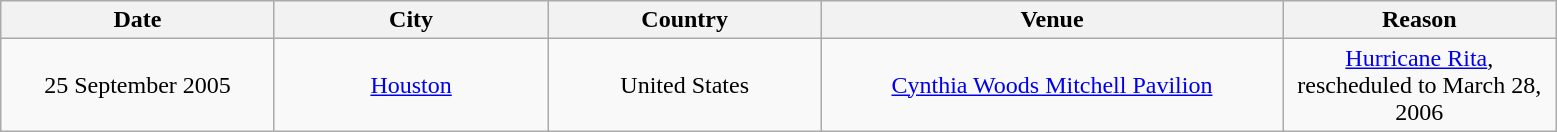<table class="wikitable" style="text-align:center;">
<tr>
<th width="175">Date</th>
<th width="175">City</th>
<th width="175">Country</th>
<th width="300">Venue</th>
<th width="175">Reason</th>
</tr>
<tr>
<td>25 September 2005</td>
<td><a href='#'>Houston</a></td>
<td>United States</td>
<td><a href='#'>Cynthia Woods Mitchell Pavilion</a></td>
<td><a href='#'>Hurricane Rita</a>, rescheduled to March 28, 2006</td>
</tr>
</table>
